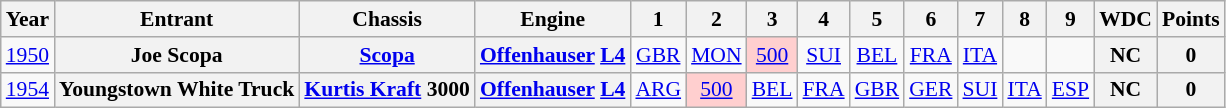<table class="wikitable" style="text-align:center; font-size:90%">
<tr>
<th>Year</th>
<th>Entrant</th>
<th>Chassis</th>
<th>Engine</th>
<th>1</th>
<th>2</th>
<th>3</th>
<th>4</th>
<th>5</th>
<th>6</th>
<th>7</th>
<th>8</th>
<th>9</th>
<th>WDC</th>
<th>Points</th>
</tr>
<tr>
<td><a href='#'>1950</a></td>
<th>Joe Scopa</th>
<th><a href='#'>Scopa</a></th>
<th><a href='#'>Offenhauser</a> <a href='#'>L4</a></th>
<td><a href='#'>GBR</a></td>
<td><a href='#'>MON</a></td>
<td style="background:#FFCFCF;"><a href='#'>500</a><br></td>
<td><a href='#'>SUI</a></td>
<td><a href='#'>BEL</a></td>
<td><a href='#'>FRA</a></td>
<td><a href='#'>ITA</a></td>
<td></td>
<td></td>
<th>NC</th>
<th>0</th>
</tr>
<tr>
<td><a href='#'>1954</a></td>
<th>Youngstown White Truck</th>
<th><a href='#'>Kurtis Kraft</a> 3000</th>
<th><a href='#'>Offenhauser</a> <a href='#'>L4</a></th>
<td><a href='#'>ARG</a></td>
<td style="background:#FFCFCF;"><a href='#'>500</a><br></td>
<td><a href='#'>BEL</a></td>
<td><a href='#'>FRA</a></td>
<td><a href='#'>GBR</a></td>
<td><a href='#'>GER</a></td>
<td><a href='#'>SUI</a></td>
<td><a href='#'>ITA</a></td>
<td><a href='#'>ESP</a></td>
<th>NC</th>
<th>0</th>
</tr>
</table>
